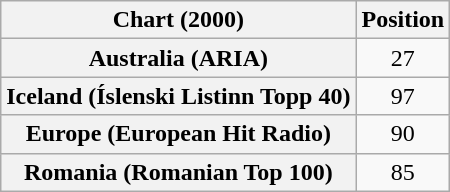<table class="wikitable sortable plainrowheaders" style="text-align:center">
<tr>
<th scope="col">Chart (2000)</th>
<th scope="col">Position</th>
</tr>
<tr>
<th scope="row">Australia (ARIA)</th>
<td>27</td>
</tr>
<tr>
<th scope="row">Iceland (Íslenski Listinn Topp 40)</th>
<td>97</td>
</tr>
<tr>
<th scope="row">Europe (European Hit Radio)</th>
<td>90</td>
</tr>
<tr>
<th scope="row">Romania (Romanian Top 100)</th>
<td>85</td>
</tr>
</table>
